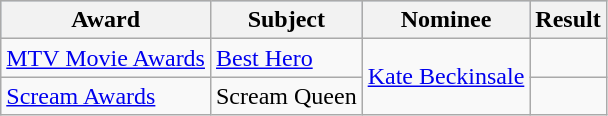<table class="wikitable">
<tr style="background:#b0c4de; text-align:center;">
<th>Award</th>
<th>Subject</th>
<th>Nominee</th>
<th>Result</th>
</tr>
<tr>
<td><a href='#'>MTV Movie Awards</a></td>
<td><a href='#'>Best Hero</a></td>
<td rowspan=2><a href='#'>Kate Beckinsale</a></td>
<td></td>
</tr>
<tr>
<td><a href='#'>Scream Awards</a></td>
<td>Scream Queen</td>
<td></td>
</tr>
</table>
